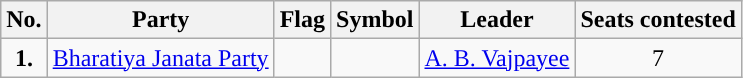<table class="wikitable">
<tr>
<th>No.</th>
<th>Party</th>
<th>Flag</th>
<th>Symbol</th>
<th>Leader</th>
<th>Seats contested</th>
</tr>
<tr>
<td ! style="text-align:center; background:"><strong>1.</strong></td>
<td style="text-align:center"><a href='#'>Bharatiya Janata Party</a></td>
<td></td>
<td></td>
<td style="text-align:center"><a href='#'>A. B. Vajpayee</a></td>
<td style="text-align:center">7</td>
</tr>
</table>
